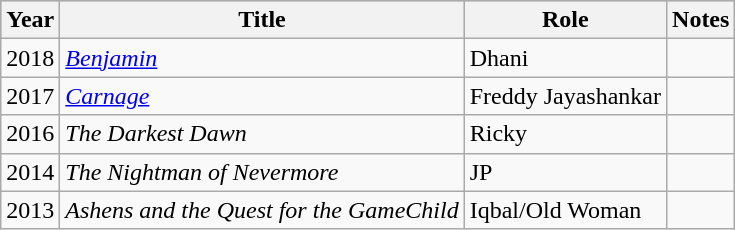<table class="wikitable sortable">
<tr style="background:#b0c4de; text-align:center;">
<th>Year</th>
<th>Title</th>
<th>Role</th>
<th class="unsortable">Notes</th>
</tr>
<tr>
<td>2018</td>
<td><em><a href='#'>Benjamin</a></em></td>
<td>Dhani</td>
<td></td>
</tr>
<tr>
<td>2017</td>
<td><em><a href='#'>Carnage</a></em></td>
<td>Freddy Jayashankar</td>
<td></td>
</tr>
<tr>
<td>2016</td>
<td><em>The Darkest Dawn</em></td>
<td>Ricky</td>
<td></td>
</tr>
<tr>
<td>2014</td>
<td><em>The Nightman of Nevermore</em></td>
<td>JP</td>
<td></td>
</tr>
<tr>
<td>2013</td>
<td><em>Ashens and the Quest for the GameChild</em></td>
<td>Iqbal/Old Woman</td>
<td></td>
</tr>
</table>
